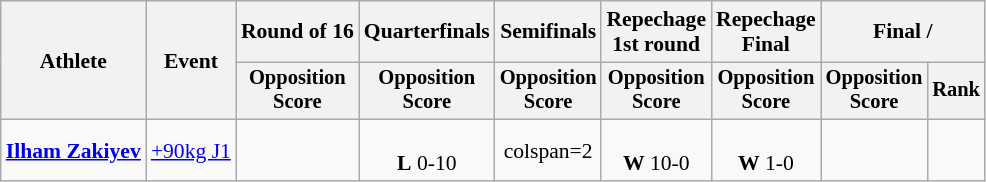<table class=wikitable style="font-size:90%">
<tr>
<th rowspan=2>Athlete</th>
<th rowspan=2>Event</th>
<th>Round of 16</th>
<th>Quarterfinals</th>
<th>Semifinals</th>
<th>Repechage<br>1st round</th>
<th>Repechage<br>Final</th>
<th colspan=2>Final / </th>
</tr>
<tr style="font-size:95%">
<th>Opposition<br>Score</th>
<th>Opposition<br>Score</th>
<th>Opposition<br>Score</th>
<th>Opposition<br>Score</th>
<th>Opposition<br>Score</th>
<th>Opposition<br>Score</th>
<th>Rank</th>
</tr>
<tr align=center>
<td align=left><strong><a href='#'>Ilham Zakiyev</a></strong></td>
<td align=left><a href='#'>+90kg J1</a></td>
<td></td>
<td><br><strong>L</strong> 0-10</td>
<td>colspan=2 </td>
<td><br><strong>W</strong> 10-0</td>
<td><br><strong>W</strong> 1-0</td>
<td></td>
</tr>
</table>
